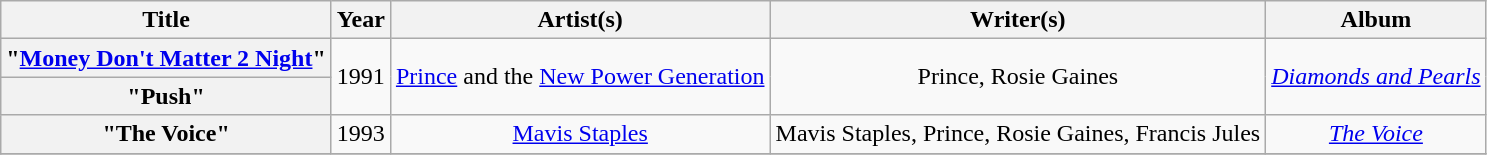<table class="wikitable plainrowheaders" style="text-align:center; border:1">
<tr>
<th scope="col">Title</th>
<th scope="col">Year</th>
<th scope="col">Artist(s)</th>
<th scope="col">Writer(s)</th>
<th scope="col">Album</th>
</tr>
<tr>
<th scope="row">"<a href='#'>Money Don't Matter 2 Night</a>"</th>
<td rowspan="2">1991</td>
<td rowspan="2"><a href='#'>Prince</a> and the <a href='#'>New Power Generation</a></td>
<td rowspan="2">Prince, Rosie Gaines</td>
<td rowspan="2"><em><a href='#'>Diamonds and Pearls</a></em></td>
</tr>
<tr>
<th scope="row">"Push"</th>
</tr>
<tr>
<th scope="row">"The Voice"</th>
<td rowspan="1">1993</td>
<td><a href='#'>Mavis Staples</a></td>
<td>Mavis Staples, Prince, Rosie Gaines, Francis Jules</td>
<td><em><a href='#'>The Voice</a></em></td>
</tr>
<tr>
</tr>
</table>
